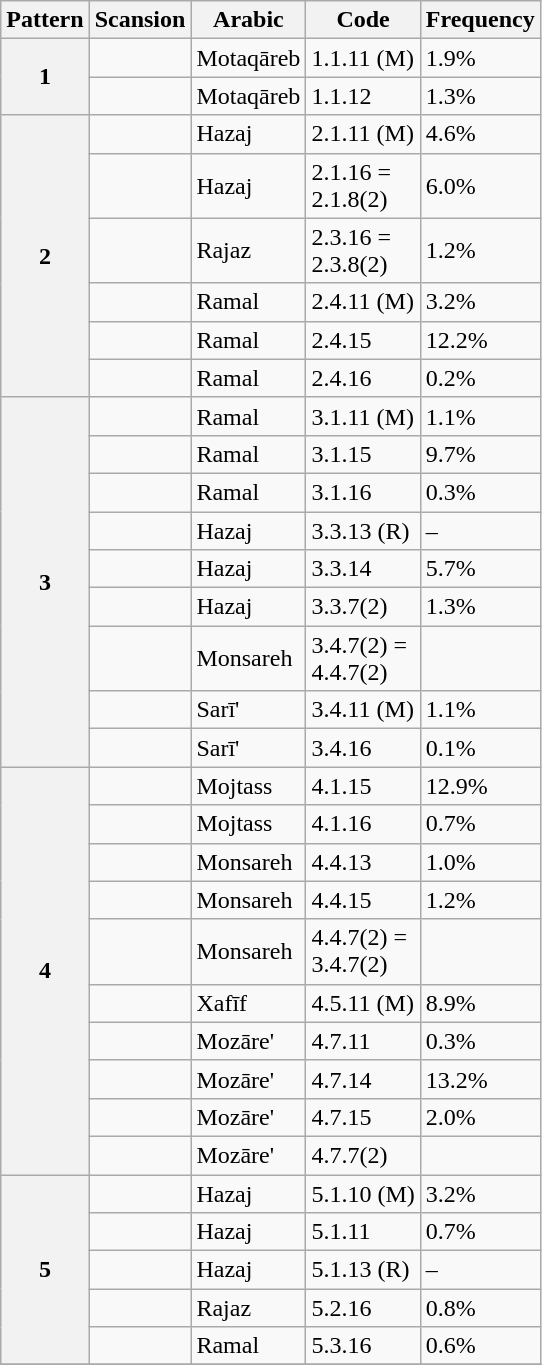<table class="wikitable">
<tr>
<th>Pattern</th>
<th>Scansion</th>
<th>Arabic</th>
<th>Code</th>
<th>Frequency</th>
</tr>
<tr>
<th rowspan="2">1</th>
<td></td>
<td>Motaqāreb</td>
<td>1.1.11 (M)</td>
<td>1.9%</td>
</tr>
<tr>
<td></td>
<td>Motaqāreb</td>
<td>1.1.12</td>
<td>1.3%</td>
</tr>
<tr>
<th rowspan="6">2</th>
<td></td>
<td>Hazaj</td>
<td>2.1.11 (M)</td>
<td>4.6%</td>
</tr>
<tr>
<td></td>
<td>Hazaj</td>
<td>2.1.16 = <br>2.1.8(2)</td>
<td>6.0%</td>
</tr>
<tr>
<td></td>
<td>Rajaz</td>
<td>2.3.16 =<br> 2.3.8(2)</td>
<td>1.2%</td>
</tr>
<tr>
<td></td>
<td>Ramal</td>
<td>2.4.11 (M)</td>
<td>3.2%</td>
</tr>
<tr>
<td></td>
<td>Ramal</td>
<td>2.4.15</td>
<td>12.2%</td>
</tr>
<tr>
<td></td>
<td>Ramal</td>
<td>2.4.16</td>
<td>0.2%</td>
</tr>
<tr>
<th rowspan="9">3</th>
<td></td>
<td>Ramal</td>
<td>3.1.11 (M)</td>
<td>1.1%</td>
</tr>
<tr>
<td></td>
<td>Ramal</td>
<td>3.1.15</td>
<td>9.7%</td>
</tr>
<tr>
<td></td>
<td>Ramal</td>
<td>3.1.16</td>
<td>0.3%</td>
</tr>
<tr>
<td></td>
<td>Hazaj</td>
<td>3.3.13 (R)</td>
<td>–</td>
</tr>
<tr>
<td></td>
<td>Hazaj</td>
<td>3.3.14</td>
<td>5.7%</td>
</tr>
<tr>
<td></td>
<td>Hazaj</td>
<td>3.3.7(2)</td>
<td>1.3%</td>
</tr>
<tr>
<td></td>
<td>Monsareh</td>
<td>3.4.7(2) =<br> 4.4.7(2)</td>
<td></td>
</tr>
<tr>
<td></td>
<td>Sarī'</td>
<td>3.4.11 (M)</td>
<td>1.1%</td>
</tr>
<tr>
<td></td>
<td>Sarī'</td>
<td>3.4.16</td>
<td>0.1%</td>
</tr>
<tr>
<th rowspan="10">4</th>
<td></td>
<td>Mojtass</td>
<td>4.1.15</td>
<td>12.9%</td>
</tr>
<tr>
<td></td>
<td>Mojtass</td>
<td>4.1.16</td>
<td>0.7%</td>
</tr>
<tr>
<td></td>
<td>Monsareh</td>
<td>4.4.13</td>
<td>1.0%</td>
</tr>
<tr>
<td></td>
<td>Monsareh</td>
<td>4.4.15</td>
<td>1.2%</td>
</tr>
<tr>
<td></td>
<td>Monsareh</td>
<td>4.4.7(2) =<br>3.4.7(2)</td>
<td></td>
</tr>
<tr>
<td></td>
<td>Xafīf</td>
<td>4.5.11 (M)</td>
<td>8.9%</td>
</tr>
<tr>
<td></td>
<td>Mozāre'</td>
<td>4.7.11</td>
<td>0.3%</td>
</tr>
<tr>
<td></td>
<td>Mozāre'</td>
<td>4.7.14</td>
<td>13.2%</td>
</tr>
<tr>
<td></td>
<td>Mozāre'</td>
<td>4.7.15</td>
<td>2.0%</td>
</tr>
<tr>
<td></td>
<td>Mozāre'</td>
<td>4.7.7(2)</td>
<td></td>
</tr>
<tr>
<th rowspan="5">5</th>
<td></td>
<td>Hazaj</td>
<td>5.1.10 (M)</td>
<td>3.2%</td>
</tr>
<tr>
<td></td>
<td>Hazaj</td>
<td>5.1.11</td>
<td>0.7%</td>
</tr>
<tr>
<td></td>
<td>Hazaj</td>
<td>5.1.13 (R)</td>
<td>–</td>
</tr>
<tr>
<td></td>
<td>Rajaz</td>
<td>5.2.16</td>
<td>0.8%</td>
</tr>
<tr>
<td></td>
<td>Ramal</td>
<td>5.3.16</td>
<td>0.6%</td>
</tr>
<tr>
</tr>
</table>
